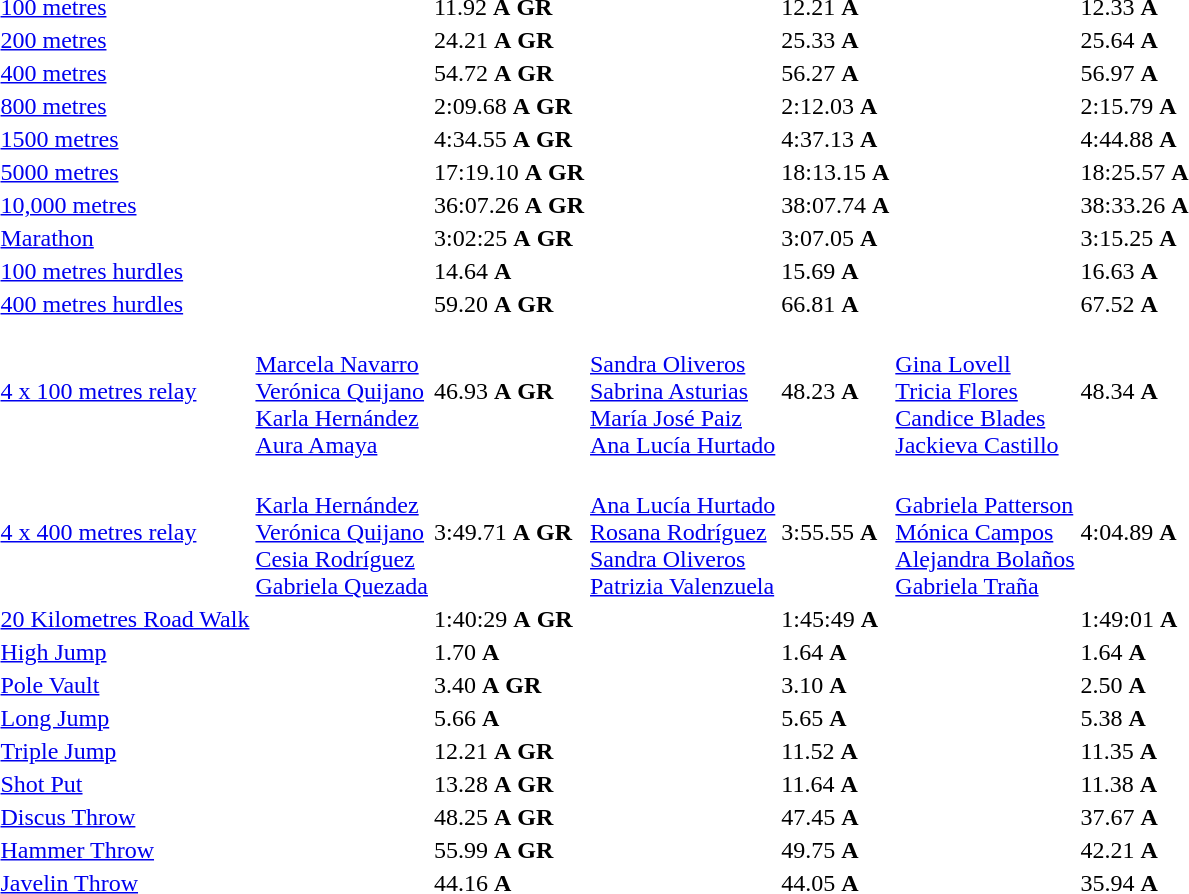<table>
<tr>
<td><a href='#'>100 metres</a></td>
<td></td>
<td>11.92 <strong>A</strong> <strong>GR</strong></td>
<td></td>
<td>12.21 <strong>A</strong></td>
<td></td>
<td>12.33 <strong>A</strong></td>
</tr>
<tr>
<td><a href='#'>200 metres</a></td>
<td></td>
<td>24.21 <strong>A</strong> <strong>GR</strong></td>
<td></td>
<td>25.33 <strong>A</strong></td>
<td></td>
<td>25.64 <strong>A</strong></td>
</tr>
<tr>
<td><a href='#'>400 metres</a></td>
<td></td>
<td>54.72 <strong>A</strong> <strong>GR</strong></td>
<td></td>
<td>56.27 <strong>A</strong></td>
<td></td>
<td>56.97 <strong>A</strong></td>
</tr>
<tr>
<td><a href='#'>800 metres</a></td>
<td></td>
<td>2:09.68 <strong>A</strong> <strong>GR</strong></td>
<td></td>
<td>2:12.03 <strong>A</strong></td>
<td></td>
<td>2:15.79 <strong>A</strong></td>
</tr>
<tr>
<td><a href='#'>1500 metres</a></td>
<td></td>
<td>4:34.55 <strong>A</strong> <strong>GR</strong></td>
<td></td>
<td>4:37.13 <strong>A</strong></td>
<td></td>
<td>4:44.88 <strong>A</strong></td>
</tr>
<tr>
<td><a href='#'>5000 metres</a></td>
<td></td>
<td>17:19.10 <strong>A</strong> <strong>GR</strong></td>
<td></td>
<td>18:13.15 <strong>A</strong></td>
<td></td>
<td>18:25.57 <strong>A</strong></td>
</tr>
<tr>
<td><a href='#'>10,000 metres</a></td>
<td></td>
<td>36:07.26 <strong>A</strong> <strong>GR</strong></td>
<td></td>
<td>38:07.74 <strong>A</strong></td>
<td></td>
<td>38:33.26 <strong>A</strong></td>
</tr>
<tr>
<td><a href='#'>Marathon</a></td>
<td></td>
<td>3:02:25 <strong>A</strong> <strong>GR</strong></td>
<td></td>
<td>3:07.05 <strong>A</strong></td>
<td></td>
<td>3:15.25 <strong>A</strong></td>
</tr>
<tr>
<td><a href='#'>100 metres hurdles</a></td>
<td></td>
<td>14.64 <strong>A</strong></td>
<td></td>
<td>15.69 <strong>A</strong></td>
<td></td>
<td>16.63 <strong>A</strong></td>
</tr>
<tr>
<td><a href='#'>400 metres hurdles</a></td>
<td></td>
<td>59.20 <strong>A</strong> <strong>GR</strong></td>
<td></td>
<td>66.81 <strong>A</strong></td>
<td></td>
<td>67.52 <strong>A</strong></td>
</tr>
<tr>
<td><a href='#'>4 x 100 metres relay</a></td>
<td> <br> <a href='#'>Marcela Navarro</a> <br> <a href='#'>Verónica Quijano</a> <br> <a href='#'>Karla Hernández</a> <br> <a href='#'>Aura Amaya</a></td>
<td>46.93 <strong>A</strong> <strong>GR</strong></td>
<td> <br> <a href='#'>Sandra Oliveros</a> <br> <a href='#'>Sabrina Asturias</a> <br> <a href='#'>María José Paiz</a> <br> <a href='#'>Ana Lucía Hurtado</a></td>
<td>48.23 <strong>A</strong></td>
<td> <br> <a href='#'>Gina Lovell</a> <br> <a href='#'>Tricia Flores</a> <br> <a href='#'>Candice Blades</a><br> <a href='#'>Jackieva Castillo</a></td>
<td>48.34 <strong>A</strong></td>
</tr>
<tr>
<td><a href='#'>4 x 400 metres relay</a></td>
<td> <br> <a href='#'>Karla Hernández</a> <br> <a href='#'>Verónica Quijano</a><br> <a href='#'>Cesia Rodríguez</a><br> <a href='#'>Gabriela Quezada</a></td>
<td>3:49.71 <strong>A</strong> <strong>GR</strong></td>
<td> <br> <a href='#'>Ana Lucía Hurtado</a> <br> <a href='#'>Rosana Rodríguez</a> <br> <a href='#'>Sandra Oliveros</a> <br> <a href='#'>Patrizia Valenzuela</a></td>
<td>3:55.55 <strong>A</strong></td>
<td> <br> <a href='#'>Gabriela Patterson</a> <br> <a href='#'>Mónica Campos</a> <br> <a href='#'>Alejandra Bolaños</a> <br><a href='#'>Gabriela Traña</a></td>
<td>4:04.89 <strong>A</strong></td>
</tr>
<tr>
<td><a href='#'>20 Kilometres Road Walk</a></td>
<td></td>
<td>1:40:29 <strong>A</strong> <strong>GR</strong></td>
<td></td>
<td>1:45:49 <strong>A</strong></td>
<td></td>
<td>1:49:01 <strong>A</strong></td>
</tr>
<tr>
<td><a href='#'>High Jump</a></td>
<td></td>
<td>1.70 <strong>A</strong></td>
<td></td>
<td>1.64 <strong>A</strong></td>
<td></td>
<td>1.64 <strong>A</strong></td>
</tr>
<tr>
<td><a href='#'>Pole Vault</a></td>
<td></td>
<td>3.40 <strong>A</strong> <strong>GR</strong></td>
<td></td>
<td>3.10 <strong>A</strong></td>
<td></td>
<td>2.50 <strong>A</strong></td>
</tr>
<tr>
<td><a href='#'>Long Jump</a></td>
<td></td>
<td>5.66 <strong>A</strong></td>
<td></td>
<td>5.65 <strong>A</strong></td>
<td></td>
<td>5.38 <strong>A</strong></td>
</tr>
<tr>
<td><a href='#'>Triple Jump</a></td>
<td></td>
<td>12.21 <strong>A</strong> <strong>GR</strong></td>
<td></td>
<td>11.52 <strong>A</strong></td>
<td></td>
<td>11.35 <strong>A</strong></td>
</tr>
<tr>
<td><a href='#'>Shot Put</a></td>
<td></td>
<td>13.28 <strong>A</strong> <strong>GR</strong></td>
<td></td>
<td>11.64 <strong>A</strong></td>
<td></td>
<td>11.38 <strong>A</strong></td>
</tr>
<tr>
<td><a href='#'>Discus Throw</a></td>
<td></td>
<td>48.25 <strong>A</strong> <strong>GR</strong></td>
<td></td>
<td>47.45 <strong>A</strong></td>
<td></td>
<td>37.67 <strong>A</strong></td>
</tr>
<tr>
<td><a href='#'>Hammer Throw</a></td>
<td></td>
<td>55.99 <strong>A</strong> <strong>GR</strong></td>
<td></td>
<td>49.75 <strong>A</strong></td>
<td></td>
<td>42.21 <strong>A</strong></td>
</tr>
<tr>
<td><a href='#'>Javelin Throw</a></td>
<td></td>
<td>44.16 <strong>A</strong></td>
<td></td>
<td>44.05 <strong>A</strong></td>
<td></td>
<td>35.94 <strong>A</strong></td>
</tr>
</table>
